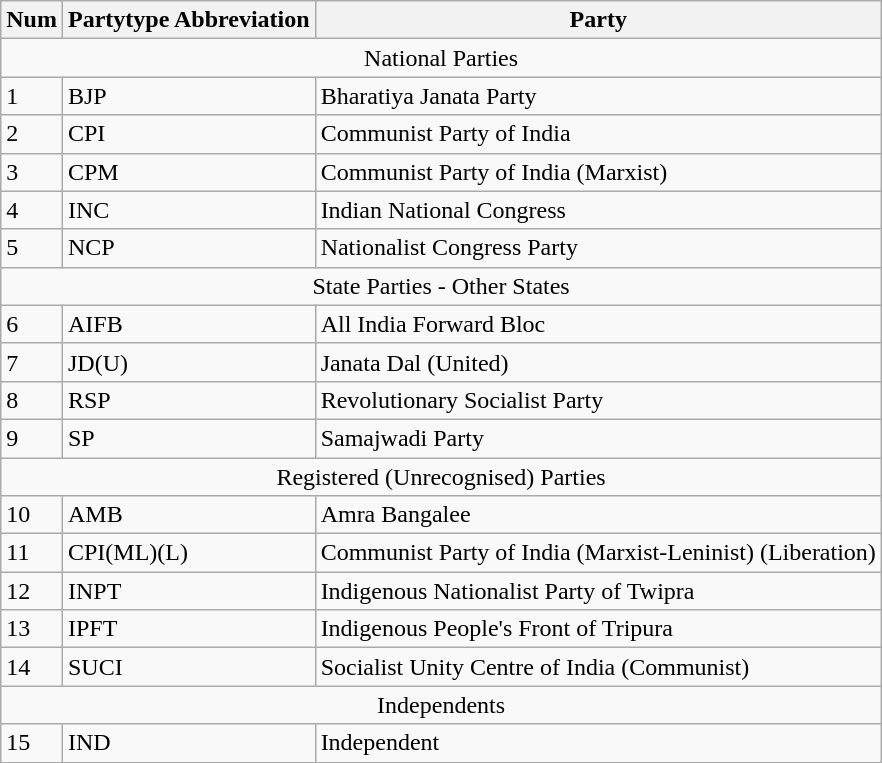<table class="wikitable">
<tr>
<th>Num</th>
<th>Partytype Abbreviation</th>
<th>Party</th>
</tr>
<tr>
<td colspan=3; style="text-align: center;">National Parties</td>
</tr>
<tr>
<td>1</td>
<td>BJP</td>
<td>Bharatiya Janata Party</td>
</tr>
<tr>
<td>2</td>
<td>CPI</td>
<td>Communist Party of India</td>
</tr>
<tr>
<td>3</td>
<td>CPM</td>
<td>Communist Party of India (Marxist)</td>
</tr>
<tr>
<td>4</td>
<td>INC</td>
<td>Indian National Congress</td>
</tr>
<tr>
<td>5</td>
<td>NCP</td>
<td>Nationalist Congress Party</td>
</tr>
<tr>
<td colspan=3; style="text-align: center;">State Parties - Other States</td>
</tr>
<tr>
<td>6</td>
<td>AIFB</td>
<td>All India Forward Bloc</td>
</tr>
<tr>
<td>7</td>
<td>JD(U)</td>
<td>Janata Dal (United)</td>
</tr>
<tr>
<td>8</td>
<td>RSP</td>
<td>Revolutionary Socialist Party</td>
</tr>
<tr>
<td>9</td>
<td>SP</td>
<td>Samajwadi Party</td>
</tr>
<tr>
<td colspan=3; style="text-align: center;">Registered (Unrecognised) Parties</td>
</tr>
<tr>
<td>10</td>
<td>AMB</td>
<td>Amra Bangalee</td>
</tr>
<tr>
<td>11</td>
<td>CPI(ML)(L)</td>
<td>Communist Party of India (Marxist-Leninist) (Liberation)</td>
</tr>
<tr>
<td>12</td>
<td>INPT</td>
<td>Indigenous Nationalist Party of Twipra</td>
</tr>
<tr>
<td>13</td>
<td>IPFT</td>
<td>Indigenous People's Front of Tripura</td>
</tr>
<tr>
<td>14</td>
<td>SUCI</td>
<td>Socialist Unity Centre of India (Communist)</td>
</tr>
<tr>
<td colspan=3; style="text-align: center;">Independents</td>
</tr>
<tr>
<td>15</td>
<td>IND</td>
<td>Independent</td>
</tr>
</table>
